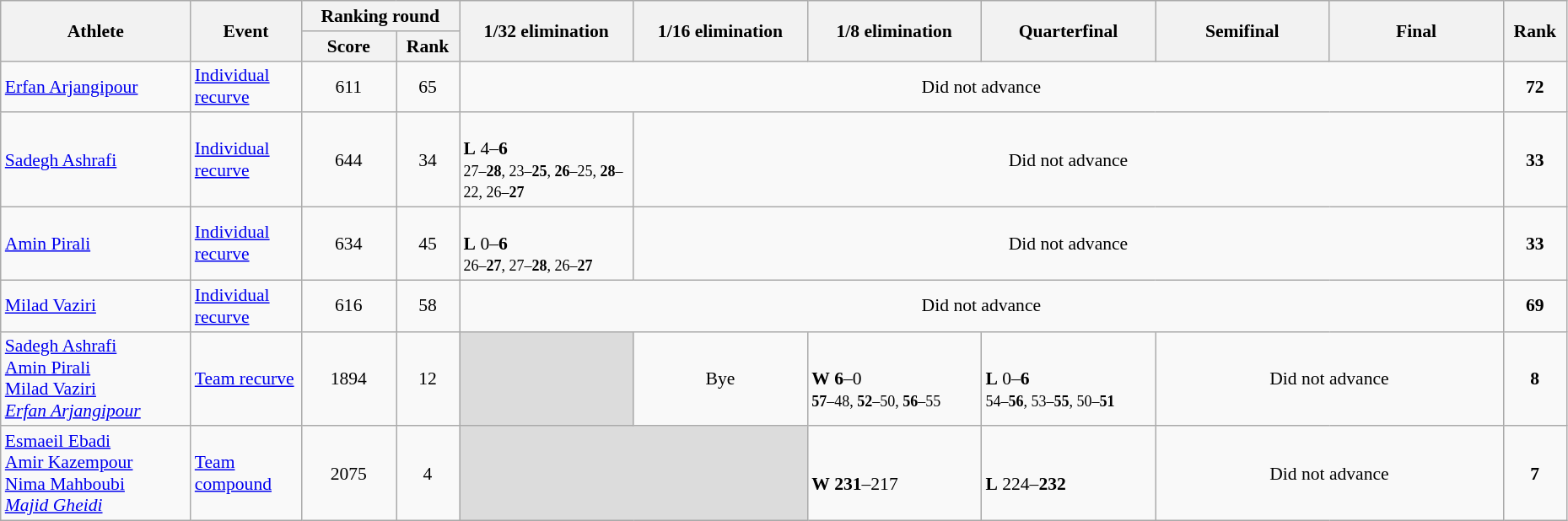<table class="wikitable" width="98%" style="text-align:left; font-size:90%">
<tr>
<th rowspan="2" width="12%">Athlete</th>
<th rowspan="2" width="7%">Event</th>
<th colspan="2">Ranking round</th>
<th rowspan="2" width="11%">1/32 elimination</th>
<th rowspan="2" width="11%">1/16 elimination</th>
<th rowspan="2" width="11%">1/8 elimination</th>
<th rowspan="2" width="11%">Quarterfinal</th>
<th rowspan="2" width="11%">Semifinal</th>
<th rowspan="2" width="11%">Final</th>
<th rowspan="2" width="4%">Rank</th>
</tr>
<tr>
<th width="6%">Score</th>
<th width="4%">Rank</th>
</tr>
<tr>
<td><a href='#'>Erfan Arjangipour</a></td>
<td><a href='#'>Individual recurve</a></td>
<td align=center>611</td>
<td align=center>65</td>
<td colspan=6 align=center>Did not advance</td>
<td align=center><strong>72</strong></td>
</tr>
<tr>
<td><a href='#'>Sadegh Ashrafi</a></td>
<td><a href='#'>Individual recurve</a></td>
<td align=center>644</td>
<td align=center>34 <strong></strong></td>
<td><br><strong>L</strong> 4–<strong>6</strong><br><small>27–<strong>28</strong>, 23–<strong>25</strong>, <strong>26</strong>–25, <strong>28</strong>–22, 26–<strong>27</strong></small></td>
<td colspan=5 align=center>Did not advance</td>
<td align=center><strong>33</strong></td>
</tr>
<tr>
<td><a href='#'>Amin Pirali</a></td>
<td><a href='#'>Individual recurve</a></td>
<td align=center>634</td>
<td align=center>45 <strong></strong></td>
<td><br><strong>L</strong> 0–<strong>6</strong><br><small>26–<strong>27</strong>, 27–<strong>28</strong>, 26–<strong>27</strong></small></td>
<td colspan=5 align=center>Did not advance</td>
<td align=center><strong>33</strong></td>
</tr>
<tr>
<td><a href='#'>Milad Vaziri</a></td>
<td><a href='#'>Individual recurve</a></td>
<td align=center>616</td>
<td align=center>58</td>
<td colspan=6 align=center>Did not advance</td>
<td align=center><strong>69</strong></td>
</tr>
<tr>
<td><a href='#'>Sadegh Ashrafi</a><br><a href='#'>Amin Pirali</a><br><a href='#'>Milad Vaziri</a><br><em><a href='#'>Erfan Arjangipour</a></em></td>
<td><a href='#'>Team recurve</a></td>
<td align=center>1894</td>
<td align=center>12 <strong></strong></td>
<td bgcolor=#DCDCDC></td>
<td align=center>Bye</td>
<td><br><strong>W</strong> <strong>6</strong>–0<br><small><strong>57</strong>–48, <strong>52</strong>–50, <strong>56</strong>–55</small></td>
<td><br><strong>L</strong> 0–<strong>6</strong><br><small>54–<strong>56</strong>, 53–<strong>55</strong>, 50–<strong>51</strong></small></td>
<td colspan=2 align=center>Did not advance</td>
<td align=center><strong>8</strong></td>
</tr>
<tr>
<td><a href='#'>Esmaeil Ebadi</a><br><a href='#'>Amir Kazempour</a><br><a href='#'>Nima Mahboubi</a><br><em><a href='#'>Majid Gheidi</a></em></td>
<td><a href='#'>Team compound</a></td>
<td align=center>2075</td>
<td align=center>4 <strong></strong></td>
<td colspan=2 bgcolor=#DCDCDC></td>
<td><br><strong>W</strong> <strong>231</strong>–217</td>
<td><br><strong>L</strong> 224–<strong>232</strong></td>
<td colspan=2 align=center>Did not advance</td>
<td align=center><strong>7</strong></td>
</tr>
</table>
